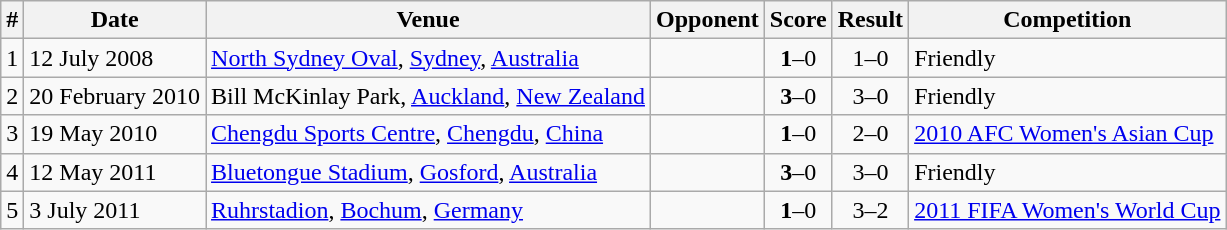<table class="wikitable" style=font-size:100%>
<tr>
<th>#</th>
<th>Date</th>
<th>Venue</th>
<th>Opponent</th>
<th>Score</th>
<th>Result</th>
<th>Competition</th>
</tr>
<tr>
<td>1</td>
<td>12 July 2008</td>
<td><a href='#'>North Sydney Oval</a>, <a href='#'>Sydney</a>, <a href='#'>Australia</a></td>
<td></td>
<td align=center><strong>1</strong>–0</td>
<td align=center>1–0</td>
<td>Friendly</td>
</tr>
<tr>
<td>2</td>
<td>20 February 2010</td>
<td>Bill McKinlay Park, <a href='#'>Auckland</a>, <a href='#'>New Zealand</a></td>
<td></td>
<td align=center><strong>3</strong>–0</td>
<td align=center>3–0</td>
<td>Friendly</td>
</tr>
<tr>
<td>3</td>
<td>19 May 2010</td>
<td><a href='#'>Chengdu Sports Centre</a>, <a href='#'>Chengdu</a>, <a href='#'>China</a></td>
<td></td>
<td align=center><strong>1</strong>–0</td>
<td align=center>2–0</td>
<td><a href='#'>2010 AFC Women's Asian Cup</a></td>
</tr>
<tr>
<td>4</td>
<td>12 May 2011</td>
<td><a href='#'>Bluetongue Stadium</a>, <a href='#'>Gosford</a>, <a href='#'>Australia</a></td>
<td></td>
<td align=center><strong>3</strong>–0</td>
<td align=center>3–0</td>
<td>Friendly</td>
</tr>
<tr>
<td>5</td>
<td>3 July 2011</td>
<td><a href='#'>Ruhrstadion</a>, <a href='#'>Bochum</a>, <a href='#'>Germany</a></td>
<td></td>
<td align=center><strong>1</strong>–0</td>
<td align=center>3–2</td>
<td><a href='#'>2011 FIFA Women's World Cup</a></td>
</tr>
</table>
